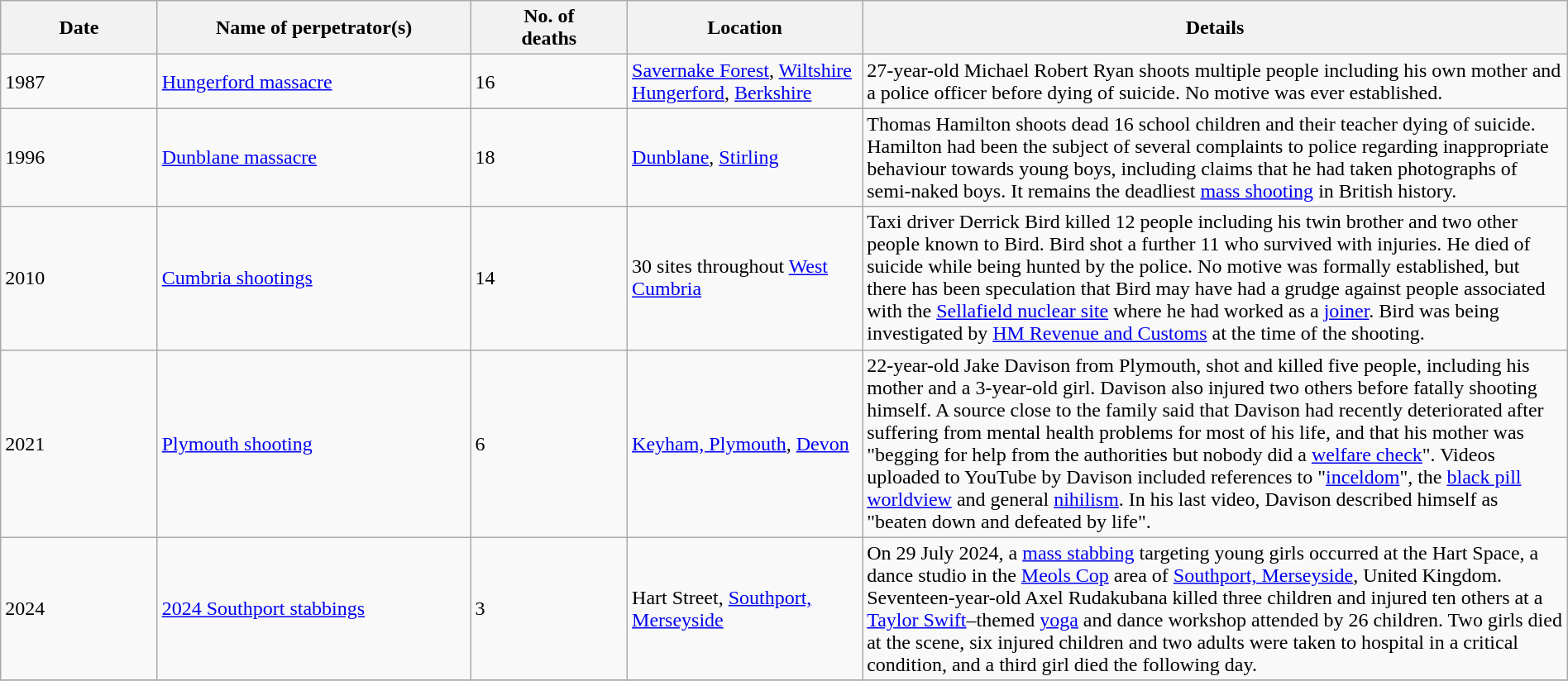<table class="wikitable" width="100%">
<tr>
<th width="10%">Date</th>
<th width="20%">Name of perpetrator(s)</th>
<th width="10%">No. of<br>deaths</th>
<th width="15%">Location</th>
<th width="45%">Details</th>
</tr>
<tr>
<td>1987</td>
<td><a href='#'>Hungerford massacre</a></td>
<td>16</td>
<td><a href='#'>Savernake Forest</a>, <a href='#'>Wiltshire</a><br><a href='#'>Hungerford</a>, <a href='#'>Berkshire</a></td>
<td>27-year-old Michael Robert Ryan shoots multiple people including his own mother and a police officer before dying of suicide.  No motive was ever established.  </td>
</tr>
<tr>
<td>1996</td>
<td><a href='#'>Dunblane massacre</a></td>
<td>18</td>
<td><a href='#'>Dunblane</a>, <a href='#'>Stirling</a></td>
<td>Thomas Hamilton shoots dead 16 school children and their teacher dying of suicide.  Hamilton had been the subject of several complaints to police regarding inappropriate behaviour towards young boys, including claims that he had taken photographs of semi-naked boys.  It remains the deadliest <a href='#'>mass shooting</a> in British history.</td>
</tr>
<tr>
<td>2010</td>
<td><a href='#'>Cumbria shootings</a></td>
<td>14</td>
<td>30 sites throughout <a href='#'>West Cumbria</a></td>
<td>Taxi driver Derrick Bird killed 12 people including his twin brother and two other people known to Bird. Bird shot a further 11 who survived with injuries.  He died of suicide while being hunted by the police.  No motive was formally established, but there has been speculation that Bird may have had a grudge against people associated with the <a href='#'>Sellafield nuclear site</a> where he had worked as a <a href='#'>joiner</a>. Bird was being investigated by <a href='#'>HM Revenue and Customs</a> at the time of the shooting.</td>
</tr>
<tr>
<td>2021</td>
<td><a href='#'>Plymouth shooting</a></td>
<td>6</td>
<td><a href='#'>Keyham, Plymouth</a>, <a href='#'>Devon</a></td>
<td>22-year-old Jake Davison from Plymouth, shot and killed five people, including his mother and a 3-year-old girl. Davison also injured two others before fatally shooting himself.  A source close to the family said that Davison had recently deteriorated after suffering from mental health problems for most of his life, and that his mother was "begging for help from the authorities but nobody did a <a href='#'>welfare check</a>".  Videos uploaded to YouTube by Davison included references to "<a href='#'>inceldom</a>", the <a href='#'>black pill worldview</a> and general <a href='#'>nihilism</a>. In his last video, Davison described himself as "beaten down and defeated by life".</td>
</tr>
<tr>
<td>2024</td>
<td><a href='#'>2024 Southport stabbings</a></td>
<td>3</td>
<td>Hart Street, <a href='#'>Southport, Merseyside</a></td>
<td>On 29 July 2024, a <a href='#'>mass stabbing</a> targeting young girls occurred at the Hart Space, a dance studio in the <a href='#'>Meols Cop</a> area of <a href='#'>Southport, Merseyside</a>, United Kingdom. Seventeen-year-old Axel Rudakubana killed three children and injured ten others at a <a href='#'>Taylor Swift</a>–themed <a href='#'>yoga</a> and dance workshop attended by 26 children. Two girls died at the scene, six injured children and two adults were taken to hospital in a critical condition, and a third girl died the following day.</td>
</tr>
<tr>
</tr>
</table>
